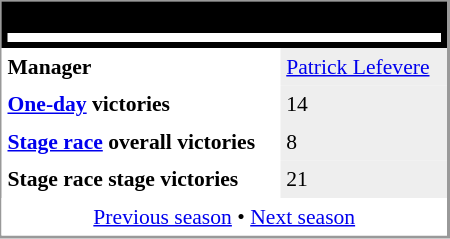<table align="right" cellpadding="4" cellspacing="0" style="margin-left:1em; width:300px; font-size:90%; border:1px solid #999; border-right-width:2px; border-bottom-width:2px; background-color:white;">
<tr>
<th colspan="2" style="background-color:black"><br><table style="background:white; text-align:center;width:100%;">
<tr>
<td style="background:white;" align="center" width="100%"><span></span></td>
<td padding=15px></td>
</tr>
</table>
</th>
</tr>
<tr>
<td><strong>Manager</strong></td>
<td bgcolor=#EEEEEE><a href='#'>Patrick Lefevere</a></td>
</tr>
<tr>
<td><strong><a href='#'>One-day</a> victories</strong></td>
<td bgcolor=#EEEEEE>14</td>
</tr>
<tr>
<td><strong><a href='#'>Stage race</a> overall victories</strong></td>
<td bgcolor=#EEEEEE>8</td>
</tr>
<tr>
<td><strong>Stage race stage victories</strong></td>
<td bgcolor=#EEEEEE>21</td>
</tr>
<tr>
<td colspan="2" bgcolor="white" align="center"><a href='#'>Previous season</a> • <a href='#'>Next season</a></td>
</tr>
</table>
